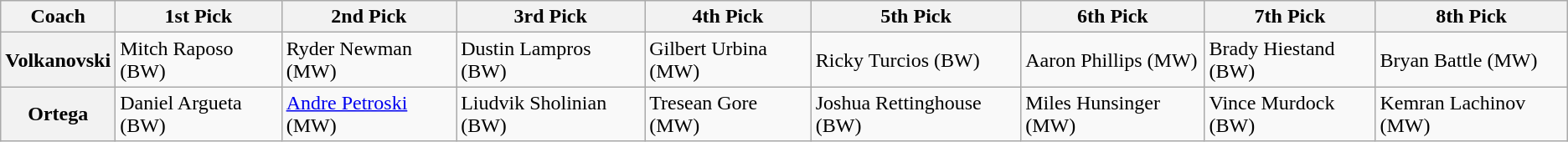<table class="wikitable">
<tr>
<th>Coach</th>
<th>1st Pick</th>
<th>2nd Pick</th>
<th>3rd Pick</th>
<th>4th Pick</th>
<th>5th Pick</th>
<th>6th Pick</th>
<th>7th Pick</th>
<th>8th Pick</th>
</tr>
<tr>
<th>Volkanovski</th>
<td>Mitch Raposo (BW)</td>
<td>Ryder Newman (MW)</td>
<td>Dustin Lampros (BW)</td>
<td>Gilbert Urbina (MW)</td>
<td>Ricky Turcios (BW)</td>
<td>Aaron Phillips (MW)</td>
<td>Brady Hiestand (BW)</td>
<td>Bryan Battle (MW)</td>
</tr>
<tr>
<th>Ortega</th>
<td>Daniel Argueta (BW)</td>
<td><a href='#'>Andre Petroski</a> (MW)</td>
<td>Liudvik Sholinian (BW)</td>
<td>Tresean Gore (MW)</td>
<td>Joshua Rettinghouse (BW)</td>
<td>Miles Hunsinger (MW)</td>
<td>Vince Murdock (BW)</td>
<td>Kemran Lachinov (MW)</td>
</tr>
</table>
